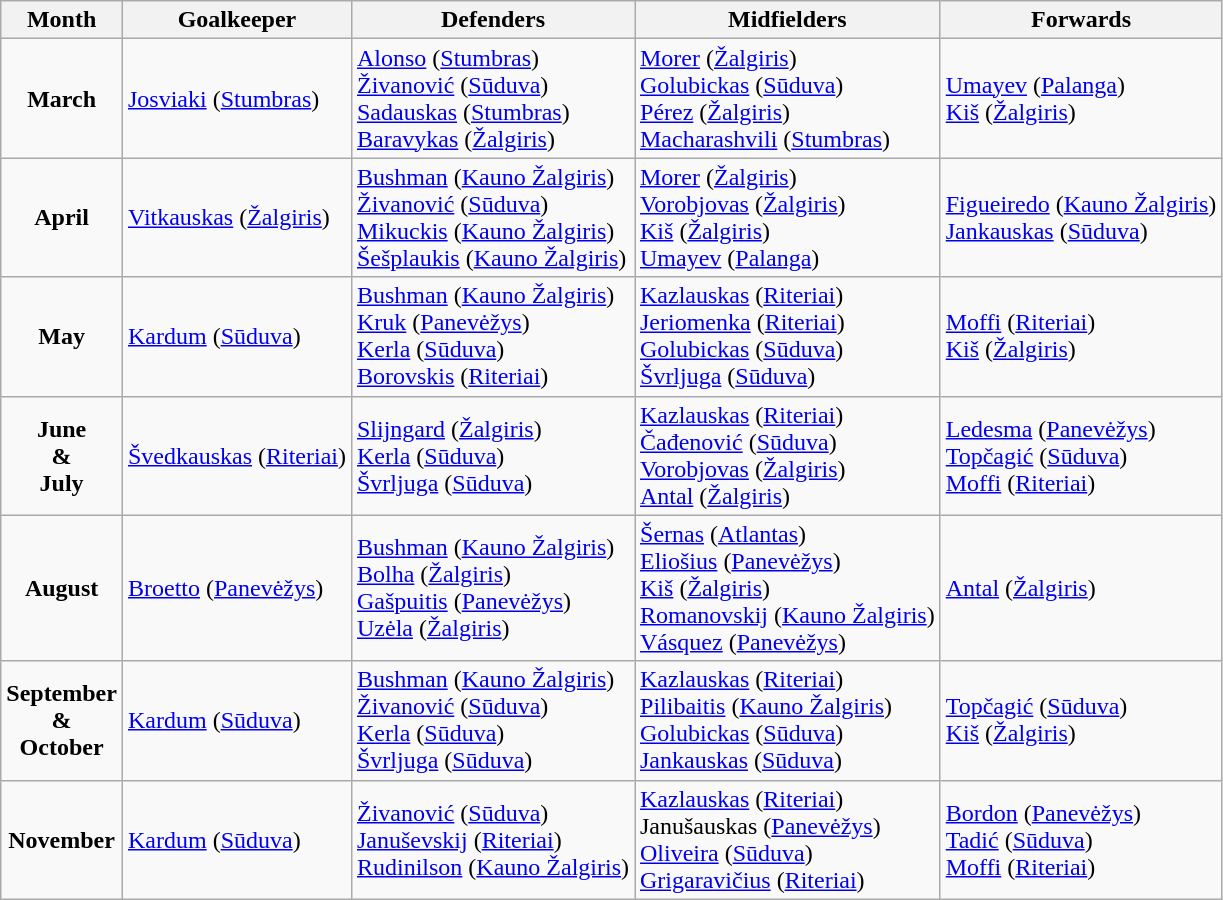<table class="wikitable">
<tr>
<th>Month</th>
<th>Goalkeeper</th>
<th>Defenders</th>
<th>Midfielders</th>
<th>Forwards</th>
</tr>
<tr>
<td style="text-align: center;"><strong>March</strong><br></td>
<td> <a href='#'>Josviaki</a> (<a href='#'>Stumbras</a>)</td>
<td> <a href='#'>Alonso</a> (<a href='#'>Stumbras</a>)<br> <a href='#'>Živanović</a> (<a href='#'>Sūduva</a>)<br> <a href='#'>Sadauskas</a> (<a href='#'>Stumbras</a>)<br> <a href='#'>Baravykas</a> (<a href='#'>Žalgiris</a>)</td>
<td> <a href='#'>Morer</a> (<a href='#'>Žalgiris</a>)<br> <a href='#'>Golubickas</a> (<a href='#'>Sūduva</a>)<br> <a href='#'>Pérez</a> (<a href='#'>Žalgiris</a>)<br> <a href='#'>Macharashvili</a> (<a href='#'>Stumbras</a>)</td>
<td> <a href='#'>Umayev</a> (<a href='#'>Palanga</a>)<br> <a href='#'>Kiš</a> (<a href='#'>Žalgiris</a>)</td>
</tr>
<tr>
<td style="text-align: center;"><strong>April</strong><br></td>
<td> <a href='#'>Vitkauskas</a> (<a href='#'>Žalgiris</a>)</td>
<td> <a href='#'>Bushman</a> (<a href='#'>Kauno Žalgiris</a>)<br> <a href='#'>Živanović</a> (<a href='#'>Sūduva</a>)<br> <a href='#'>Mikuckis</a> (<a href='#'>Kauno Žalgiris</a>)<br> <a href='#'>Šešplaukis</a> (<a href='#'>Kauno Žalgiris</a>)</td>
<td> <a href='#'>Morer</a> (<a href='#'>Žalgiris</a>)<br> <a href='#'>Vorobjovas</a> (<a href='#'>Žalgiris</a>)<br> <a href='#'>Kiš</a> (<a href='#'>Žalgiris</a>)<br> <a href='#'>Umayev</a> (<a href='#'>Palanga</a>)</td>
<td> <a href='#'>Figueiredo</a> (<a href='#'>Kauno Žalgiris</a>)<br> <a href='#'>Jankauskas</a> (<a href='#'>Sūduva</a>)</td>
</tr>
<tr>
<td style="text-align: center;"><strong>May</strong><br></td>
<td> <a href='#'>Kardum</a> (<a href='#'>Sūduva</a>)</td>
<td> <a href='#'>Bushman</a> (<a href='#'>Kauno Žalgiris</a>)<br> <a href='#'>Kruk</a> (<a href='#'>Panevėžys</a>)<br> <a href='#'>Kerla</a> (<a href='#'>Sūduva</a>)<br> <a href='#'>Borovskis</a> (<a href='#'>Riteriai</a>)</td>
<td> <a href='#'>Kazlauskas</a> (<a href='#'>Riteriai</a>)<br> <a href='#'>Jeriomenka</a> (<a href='#'>Riteriai</a>)<br> <a href='#'>Golubickas</a> (<a href='#'>Sūduva</a>)<br> <a href='#'>Švrljuga</a> (<a href='#'>Sūduva</a>)</td>
<td> <a href='#'>Moffi</a> (<a href='#'>Riteriai</a>)<br> <a href='#'>Kiš</a> (<a href='#'>Žalgiris</a>)</td>
</tr>
<tr>
<td style="text-align: center;"><strong>June</strong><br><strong>&</strong><br><strong>July</strong><br></td>
<td> <a href='#'>Švedkauskas</a> (<a href='#'>Riteriai</a>)</td>
<td> <a href='#'>Slijngard</a> (<a href='#'>Žalgiris</a>)<br> <a href='#'>Kerla</a> (<a href='#'>Sūduva</a>)<br> <a href='#'>Švrljuga</a> (<a href='#'>Sūduva</a>)</td>
<td> <a href='#'>Kazlauskas</a> (<a href='#'>Riteriai</a>)<br> <a href='#'>Čađenović</a> (<a href='#'>Sūduva</a>)<br> <a href='#'>Vorobjovas</a> (<a href='#'>Žalgiris</a>)<br> <a href='#'>Antal</a> (<a href='#'>Žalgiris</a>)</td>
<td> <a href='#'>Ledesma</a> (<a href='#'>Panevėžys</a>)<br> <a href='#'>Topčagić</a> (<a href='#'>Sūduva</a>)<br> <a href='#'>Moffi</a> (<a href='#'>Riteriai</a>)</td>
</tr>
<tr>
<td style="text-align: center;"><strong>August</strong><br></td>
<td> <a href='#'>Broetto</a> (<a href='#'>Panevėžys</a>)</td>
<td> <a href='#'>Bushman</a> (<a href='#'>Kauno Žalgiris</a>)<br> <a href='#'>Bolha</a> (<a href='#'>Žalgiris</a>)<br> <a href='#'>Gašpuitis</a> (<a href='#'>Panevėžys</a>)<br> <a href='#'>Uzėla</a> (<a href='#'>Žalgiris</a>)</td>
<td> <a href='#'>Šernas</a> (<a href='#'>Atlantas</a>)<br> <a href='#'>Eliošius</a> (<a href='#'>Panevėžys</a>)<br> <a href='#'>Kiš</a> (<a href='#'>Žalgiris</a>)<br> <a href='#'>Romanovskij</a> (<a href='#'>Kauno Žalgiris</a>)<br> <a href='#'>Vásquez</a> (<a href='#'>Panevėžys</a>)</td>
<td> <a href='#'>Antal</a> (<a href='#'>Žalgiris</a>)</td>
</tr>
<tr>
<td style="text-align: center;"><strong>September</strong><br><strong>&</strong><br><strong>October</strong><br></td>
<td> <a href='#'>Kardum</a> (<a href='#'>Sūduva</a>)</td>
<td> <a href='#'>Bushman</a> (<a href='#'>Kauno Žalgiris</a>)<br> <a href='#'>Živanović</a> (<a href='#'>Sūduva</a>)<br> <a href='#'>Kerla</a> (<a href='#'>Sūduva</a>)<br> <a href='#'>Švrljuga</a> (<a href='#'>Sūduva</a>)</td>
<td> <a href='#'>Kazlauskas</a> (<a href='#'>Riteriai</a>)<br> <a href='#'>Pilibaitis</a> (<a href='#'>Kauno Žalgiris</a>)<br> <a href='#'>Golubickas</a> (<a href='#'>Sūduva</a>)<br> <a href='#'>Jankauskas</a> (<a href='#'>Sūduva</a>)</td>
<td> <a href='#'>Topčagić</a> (<a href='#'>Sūduva</a>)<br> <a href='#'>Kiš</a> (<a href='#'>Žalgiris</a>)</td>
</tr>
<tr>
<td style="text-align: center;"><strong>November</strong><br></td>
<td> <a href='#'>Kardum</a> (<a href='#'>Sūduva</a>)</td>
<td> <a href='#'>Živanović</a> (<a href='#'>Sūduva</a>)<br> <a href='#'>Januševskij</a> (<a href='#'>Riteriai</a>)<br> <a href='#'>Rudinilson</a> (<a href='#'>Kauno Žalgiris</a>)</td>
<td> <a href='#'>Kazlauskas</a> (<a href='#'>Riteriai</a>)<br> Janušauskas (<a href='#'>Panevėžys</a>)<br> <a href='#'>Oliveira</a> (<a href='#'>Sūduva</a>)<br> <a href='#'>Grigaravičius</a> (<a href='#'>Riteriai</a>)</td>
<td> <a href='#'>Bordon</a> (<a href='#'>Panevėžys</a>)<br> <a href='#'>Tadić</a> (<a href='#'>Sūduva</a>)<br> <a href='#'>Moffi</a> (<a href='#'>Riteriai</a>)</td>
</tr>
</table>
